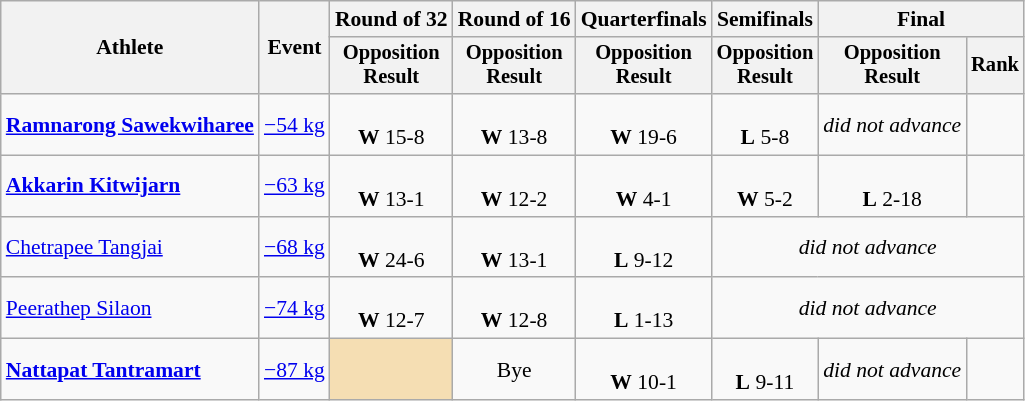<table class="wikitable" style="font-size:90%">
<tr>
<th rowspan="2">Athlete</th>
<th rowspan="2">Event</th>
<th>Round of 32</th>
<th>Round of 16</th>
<th>Quarterfinals</th>
<th>Semifinals</th>
<th colspan=2>Final</th>
</tr>
<tr style="font-size:95%">
<th>Opposition<br>Result</th>
<th>Opposition<br>Result</th>
<th>Opposition<br>Result</th>
<th>Opposition<br>Result</th>
<th>Opposition<br>Result</th>
<th>Rank</th>
</tr>
<tr align=center>
<td align=left><strong><a href='#'>Ramnarong Sawekwiharee</a></strong></td>
<td align=left><a href='#'>−54 kg</a></td>
<td><br><strong>W</strong> 15-8</td>
<td><br><strong>W</strong> 13-8</td>
<td><br><strong>W</strong> 19-6</td>
<td><br><strong>L</strong> 5-8</td>
<td><em>did not advance</em></td>
<td></td>
</tr>
<tr align=center>
<td align=left><strong><a href='#'>Akkarin Kitwijarn</a></strong></td>
<td align=left><a href='#'>−63 kg</a></td>
<td><br><strong>W</strong> 13-1</td>
<td><br><strong>W</strong> 12-2</td>
<td><br><strong>W</strong> 4-1</td>
<td><br><strong>W</strong> 5-2</td>
<td><br><strong>L</strong> 2-18</td>
<td></td>
</tr>
<tr align=center>
<td align=left><a href='#'>Chetrapee Tangjai</a></td>
<td align=left><a href='#'>−68 kg</a></td>
<td><br><strong>W</strong> 24-6</td>
<td><br><strong>W</strong> 13-1</td>
<td><br><strong>L</strong> 9-12</td>
<td colspan=3><em>did not advance</em></td>
</tr>
<tr align=center>
<td align=left><a href='#'>Peerathep Silaon</a></td>
<td align=left><a href='#'>−74 kg</a></td>
<td><br><strong>W</strong> 12-7</td>
<td><br><strong>W</strong> 12-8</td>
<td><br><strong>L</strong> 1-13</td>
<td colspan=3><em>did not advance</em></td>
</tr>
<tr align=center>
<td align=left><strong><a href='#'>Nattapat Tantramart</a></strong></td>
<td align=left><a href='#'>−87 kg</a></td>
<td bgcolor=wheat></td>
<td>Bye</td>
<td><br><strong>W</strong> 10-1</td>
<td><br><strong>L</strong> 9-11</td>
<td><em>did not advance</em></td>
<td></td>
</tr>
</table>
